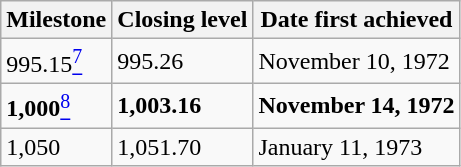<table class="wikitable">
<tr>
<th>Milestone</th>
<th>Closing level</th>
<th>Date first achieved</th>
</tr>
<tr>
<td>995.15<a href='#'><sup>7</sup></a></td>
<td>995.26</td>
<td>November 10, 1972</td>
</tr>
<tr>
<td><strong>1,000</strong><a href='#'><sup>8</sup></a></td>
<td><strong>1,003.16</strong></td>
<td><strong>November 14, 1972</strong></td>
</tr>
<tr>
<td>1,050</td>
<td>1,051.70</td>
<td>January 11, 1973</td>
</tr>
</table>
